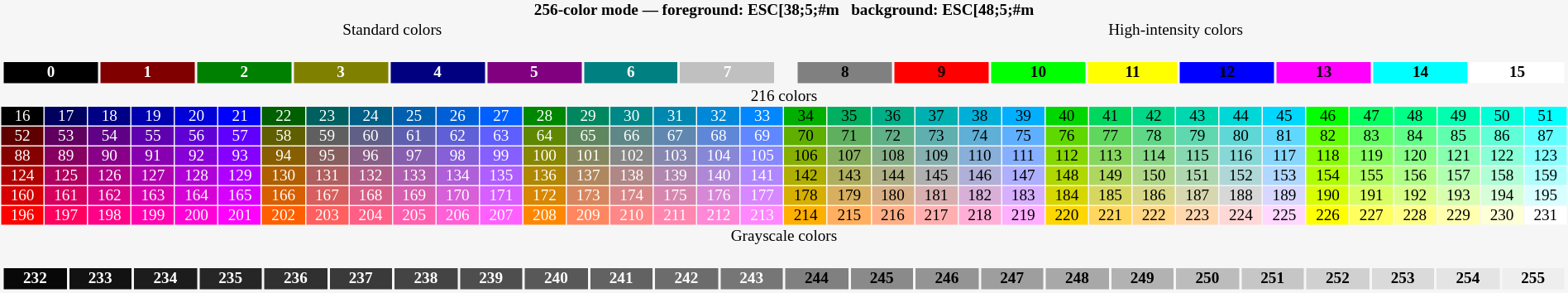<table class="collapsible" style="text-align:center;font-size:80%;width:100%;background:#f6f6f6;cursor:default;" cellpadding="0" cellspacing="1">
<tr>
<th colspan="36">256-color mode — foreground: ESC[38;5;#m   background: ESC[48;5;#m</th>
</tr>
<tr>
<td colspan="18">Standard colors</td>
<td colspan="18">High-intensity colors</td>
</tr>
<tr>
<td colspan="36"><br><table style="width:100%;text-align:center;font-weight:bold;">
<tr>
<td style="color:#ffffff;background:#000000;" title="#000000"> 0 </td>
<td style="color:#ffffff;background:#800000;" title="#800000"> 1 </td>
<td style="color:#ffffff;background:#008000;" title="#008000"> 2 </td>
<td style="color:#ffffff;background:#808000;" title="#808000"> 3 </td>
<td style="color:#ffffff;background:#000080;" title="#000080"> 4 </td>
<td style="color:#ffffff;background:#800080;" title="#800080"> 5 </td>
<td style="color:#ffffff;background:#008080;" title="#008080"> 6 </td>
<td style="color:#ffffff;background:#c0c0c0;" title="#c0c0c0"> 7 </td>
<td style="width:1em;"></td>
<td style="color:#000000;background:#808080;" title="#808080"> 8 </td>
<td style="color:#000000;background:#ff0000;" title="#ff0000"> 9 </td>
<td style="color:#000000;background:#00ff00;" title="#00ff00">10</td>
<td style="color:#000000;background:#ffff00;" title="#ffff00">11</td>
<td style="color:#000000;background:#0000ff;" title="#0000ff">12</td>
<td style="color:#000000;background:#ff00ff;" title="#ff00ff">13</td>
<td style="color:#000000;background:#00ffff;" title="#00ffff">14</td>
<td style="color:#000000;background:#ffffff;" title="#ffffff">15</td>
</tr>
</table>
</td>
</tr>
<tr>
<td colspan="36">216 colors</td>
</tr>
<tr>
<td style="color:#ffffff;background:#000000;" title="#000000">16</td>
<td style="color:#ffffff;background:#00005f;" title="#00005f">17</td>
<td style="color:#ffffff;background:#000087;" title="#000087">18</td>
<td style="color:#ffffff;background:#0000af;" title="#0000af">19</td>
<td style="color:#ffffff;background:#0000d7;" title="#0000d7">20</td>
<td style="color:#ffffff;background:#0000ff;" title="#0000ff">21</td>
<td style="color:#ffffff;background:#005f00;" title="#005f00">22</td>
<td style="color:#ffffff;background:#005f5f;" title="#005f5f">23</td>
<td style="color:#ffffff;background:#005f87;" title="#005f87">24</td>
<td style="color:#ffffff;background:#005faf;" title="#005faf">25</td>
<td style="color:#ffffff;background:#005fd7;" title="#005fd7">26</td>
<td style="color:#ffffff;background:#005fff;" title="#005fff">27</td>
<td style="color:#ffffff;background:#008700;" title="#008700">28</td>
<td style="color:#ffffff;background:#00875f;" title="#00875f">29</td>
<td style="color:#ffffff;background:#008787;" title="#008787">30</td>
<td style="color:#ffffff;background:#0087af;" title="#0087af">31</td>
<td style="color:#ffffff;background:#0087d7;" title="#0087d7">32</td>
<td style="color:#ffffff;background:#0087ff;" title="#0087ff">33</td>
<td style="color:#000000;background:#00af00;" title="#00af00">34</td>
<td style="color:#000000;background:#00af5f;" title="#00af5f">35</td>
<td style="color:#000000;background:#00af87;" title="#00af87">36</td>
<td style="color:#000000;background:#00afaf;" title="#00afaf">37</td>
<td style="color:#000000;background:#00afd7;" title="#00afd7">38</td>
<td style="color:#000000;background:#00afff;" title="#00afff">39</td>
<td style="color:#000000;background:#00d700;" title="#00d700">40</td>
<td style="color:#000000;background:#00d75f;" title="#00d75f">41</td>
<td style="color:#000000;background:#00d787;" title="#00d787">42</td>
<td style="color:#000000;background:#00d7af;" title="#00d7af">43</td>
<td style="color:#000000;background:#00d7d7;" title="#00d7d7">44</td>
<td style="color:#000000;background:#00d7ff;" title="#00d7ff">45</td>
<td style="color:#000000;background:#00ff00;" title="#00ff00">46</td>
<td style="color:#000000;background:#00ff5f;" title="#00ff5f">47</td>
<td style="color:#000000;background:#00ff87;" title="#00ff87">48</td>
<td style="color:#000000;background:#00ffaf;" title="#00ffaf">49</td>
<td style="color:#000000;background:#00ffd7;" title="#00ffd7">50</td>
<td style="color:#000000;background:#00ffff;" title="#00ffff">51</td>
</tr>
<tr>
<td style="color:#ffffff;background:#5f0000;" title="#5f0000">52</td>
<td style="color:#ffffff;background:#5f005f;" title="#5f005f">53</td>
<td style="color:#ffffff;background:#5f0087;" title="#5f0087">54</td>
<td style="color:#ffffff;background:#5f00af;" title="#5f00af">55</td>
<td style="color:#ffffff;background:#5f00d7;" title="#5f00d7">56</td>
<td style="color:#ffffff;background:#5f00ff;" title="#5f00ff">57</td>
<td style="color:#ffffff;background:#5f5f00;" title="#5f5f00">58</td>
<td style="color:#ffffff;background:#5f5f5f;" title="#5f5f5f">59</td>
<td style="color:#ffffff;background:#5f5f87;" title="#5f5f87">60</td>
<td style="color:#ffffff;background:#5f5faf;" title="#5f5faf">61</td>
<td style="color:#ffffff;background:#5f5fd7;" title="#5f5fd7">62</td>
<td style="color:#ffffff;background:#5f5fff;" title="#5f5fff">63</td>
<td style="color:#ffffff;background:#5f8700;" title="#5f8700">64</td>
<td style="color:#ffffff;background:#5f875f;" title="#5f875f">65</td>
<td style="color:#ffffff;background:#5f8787;" title="#5f8787">66</td>
<td style="color:#ffffff;background:#5f87af;" title="#5f87af">67</td>
<td style="color:#ffffff;background:#5f87d7;" title="#5f87d7">68</td>
<td style="color:#ffffff;background:#5f87ff;" title="#5f87ff">69</td>
<td style="color:#000000;background:#5faf00;" title="#5faf00">70</td>
<td style="color:#000000;background:#5faf5f;" title="#5faf5f">71</td>
<td style="color:#000000;background:#5faf87;" title="#5faf87">72</td>
<td style="color:#000000;background:#5fafaf;" title="#5fafaf">73</td>
<td style="color:#000000;background:#5fafd7;" title="#5fafd7">74</td>
<td style="color:#000000;background:#5fafff;" title="#5fafff">75</td>
<td style="color:#000000;background:#5fd700;" title="#5fd700">76</td>
<td style="color:#000000;background:#5fd75f;" title="#5fd75f">77</td>
<td style="color:#000000;background:#5fd787;" title="#5fd787">78</td>
<td style="color:#000000;background:#5fd7af;" title="#5fd7af">79</td>
<td style="color:#000000;background:#5fd7d7;" title="#5fd7d7">80</td>
<td style="color:#000000;background:#5fd7ff;" title="#5fd7ff">81</td>
<td style="color:#000000;background:#5fff00;" title="#5fff00">82</td>
<td style="color:#000000;background:#5fff5f;" title="#5fff5f">83</td>
<td style="color:#000000;background:#5fff87;" title="#5fff87">84</td>
<td style="color:#000000;background:#5fffaf;" title="#5fffaf">85</td>
<td style="color:#000000;background:#5fffd7;" title="#5fffd7">86</td>
<td style="color:#000000;background:#5fffff;" title="#5fffff">87</td>
</tr>
<tr>
<td style="color:#ffffff;background:#870000;" title="#870000">88</td>
<td style="color:#ffffff;background:#87005f;" title="#87005f">89</td>
<td style="color:#ffffff;background:#870087;" title="#870087">90</td>
<td style="color:#ffffff;background:#8700af;" title="#8700af">91</td>
<td style="color:#ffffff;background:#8700d7;" title="#8700d7">92</td>
<td style="color:#ffffff;background:#8700ff;" title="#8700ff">93</td>
<td style="color:#ffffff;background:#875f00;" title="#875f00">94</td>
<td style="color:#ffffff;background:#875f5f;" title="#875f5f">95</td>
<td style="color:#ffffff;background:#875f87;" title="#875f87">96</td>
<td style="color:#ffffff;background:#875faf;" title="#875faf">97</td>
<td style="color:#ffffff;background:#875fd7;" title="#875fd7">98</td>
<td style="color:#ffffff;background:#875fff;" title="#875fff">99</td>
<td style="color:#ffffff;background:#878700;" title="#878700">100</td>
<td style="color:#ffffff;background:#87875f;" title="#87875f">101</td>
<td style="color:#ffffff;background:#878787;" title="#878787">102</td>
<td style="color:#ffffff;background:#8787af;" title="#8787af">103</td>
<td style="color:#ffffff;background:#8787d7;" title="#8787d7">104</td>
<td style="color:#ffffff;background:#8787ff;" title="#8787ff">105</td>
<td style="color:#000000;background:#87af00;" title="#87af00">106</td>
<td style="color:#000000;background:#87af5f;" title="#87af5f">107</td>
<td style="color:#000000;background:#87af87;" title="#87af87">108</td>
<td style="color:#000000;background:#87afaf;" title="#87afaf">109</td>
<td style="color:#000000;background:#87afd7;" title="#87afd7">110</td>
<td style="color:#000000;background:#87afff;" title="#87afff">111</td>
<td style="color:#000000;background:#87d700;" title="#87d700">112</td>
<td style="color:#000000;background:#87d75f;" title="#87d75f">113</td>
<td style="color:#000000;background:#87d787;" title="#87d787">114</td>
<td style="color:#000000;background:#87d7af;" title="#87d7af">115</td>
<td style="color:#000000;background:#87d7d7;" title="#87d7d7">116</td>
<td style="color:#000000;background:#87d7ff;" title="#87d7ff">117</td>
<td style="color:#000000;background:#87ff00;" title="#87ff00">118</td>
<td style="color:#000000;background:#87ff5f;" title="#87ff5f">119</td>
<td style="color:#000000;background:#87ff87;" title="#87ff87">120</td>
<td style="color:#000000;background:#87ffaf;" title="#87ffaf">121</td>
<td style="color:#000000;background:#87ffd7;" title="#87ffd7">122</td>
<td style="color:#000000;background:#87ffff;" title="#87ffff">123</td>
</tr>
<tr>
<td style="color:#ffffff;background:#af0000;" title="#af0000">124</td>
<td style="color:#ffffff;background:#af005f;" title="#af005f">125</td>
<td style="color:#ffffff;background:#af0087;" title="#af0087">126</td>
<td style="color:#ffffff;background:#af00af;" title="#af00af">127</td>
<td style="color:#ffffff;background:#af00d7;" title="#af00d7">128</td>
<td style="color:#ffffff;background:#af00ff;" title="#af00ff">129</td>
<td style="color:#ffffff;background:#af5f00;" title="#af5f00">130</td>
<td style="color:#ffffff;background:#af5f5f;" title="#af5f5f">131</td>
<td style="color:#ffffff;background:#af5f87;" title="#af5f87">132</td>
<td style="color:#ffffff;background:#af5faf;" title="#af5faf">133</td>
<td style="color:#ffffff;background:#af5fd7;" title="#af5fd7">134</td>
<td style="color:#ffffff;background:#af5fff;" title="#af5fff">135</td>
<td style="color:#ffffff;background:#af8700;" title="#af8700">136</td>
<td style="color:#ffffff;background:#af875f;" title="#af875f">137</td>
<td style="color:#ffffff;background:#af8787;" title="#af8787">138</td>
<td style="color:#ffffff;background:#af87af;" title="#af87af">139</td>
<td style="color:#ffffff;background:#af87d7;" title="#af87d7">140</td>
<td style="color:#ffffff;background:#af87ff;" title="#af87ff">141</td>
<td style="color:#000000;background:#afaf00;" title="#afaf00">142</td>
<td style="color:#000000;background:#afaf5f;" title="#afaf5f">143</td>
<td style="color:#000000;background:#afaf87;" title="#afaf87">144</td>
<td style="color:#000000;background:#afafaf;" title="#afafaf">145</td>
<td style="color:#000000;background:#afafd7;" title="#afafd7">146</td>
<td style="color:#000000;background:#afafff;" title="#afafff">147</td>
<td style="color:#000000;background:#afd700;" title="#afd700">148</td>
<td style="color:#000000;background:#afd75f;" title="#afd75f">149</td>
<td style="color:#000000;background:#afd787;" title="#afd787">150</td>
<td style="color:#000000;background:#afd7af;" title="#afd7af">151</td>
<td style="color:#000000;background:#afd7d7;" title="#afd7d7">152</td>
<td style="color:#000000;background:#afd7ff;" title="#afd7ff">153</td>
<td style="color:#000000;background:#afff00;" title="#afff00">154</td>
<td style="color:#000000;background:#afff5f;" title="#afff5f">155</td>
<td style="color:#000000;background:#afff87;" title="#afff87">156</td>
<td style="color:#000000;background:#afffaf;" title="#afffaf">157</td>
<td style="color:#000000;background:#afffd7;" title="#afffd7">158</td>
<td style="color:#000000;background:#afffff;" title="#afffff">159</td>
</tr>
<tr>
<td style="color:#ffffff;background:#d70000;" title="#d70000">160</td>
<td style="color:#ffffff;background:#d7005f;" title="#d7005f">161</td>
<td style="color:#ffffff;background:#d70087;" title="#d70087">162</td>
<td style="color:#ffffff;background:#d700af;" title="#d700af">163</td>
<td style="color:#ffffff;background:#d700d7;" title="#d700d7">164</td>
<td style="color:#ffffff;background:#d700ff;" title="#d700ff">165</td>
<td style="color:#ffffff;background:#d75f00;" title="#d75f00">166</td>
<td style="color:#ffffff;background:#d75f5f;" title="#d75f5f">167</td>
<td style="color:#ffffff;background:#d75f87;" title="#d75f87">168</td>
<td style="color:#ffffff;background:#d75faf;" title="#d75faf">169</td>
<td style="color:#ffffff;background:#d75fd7;" title="#d75fd7">170</td>
<td style="color:#ffffff;background:#d75fff;" title="#d75fff">171</td>
<td style="color:#ffffff;background:#d78700;" title="#d78700">172</td>
<td style="color:#ffffff;background:#d7875f;" title="#d7875f">173</td>
<td style="color:#ffffff;background:#d78787;" title="#d78787">174</td>
<td style="color:#ffffff;background:#d787af;" title="#d787af">175</td>
<td style="color:#ffffff;background:#d787d7;" title="#d787d7">176</td>
<td style="color:#ffffff;background:#d787ff;" title="#d787ff">177</td>
<td style="color:#000000;background:#d7af00;" title="#d7af00">178</td>
<td style="color:#000000;background:#d7af5f;" title="#d7af5f">179</td>
<td style="color:#000000;background:#d7af87;" title="#d7af87">180</td>
<td style="color:#000000;background:#d7afaf;" title="#d7afaf">181</td>
<td style="color:#000000;background:#d7afd7;" title="#d7afd7">182</td>
<td style="color:#000000;background:#d7afff;" title="#d7afff">183</td>
<td style="color:#000000;background:#d7d700;" title="#d7d700">184</td>
<td style="color:#000000;background:#d7d75f;" title="#d7d75f">185</td>
<td style="color:#000000;background:#d7d787;" title="#d7d787">186</td>
<td style="color:#000000;background:#d7d7af;" title="#d7d7af">187</td>
<td style="color:#000000;background:#d7d7d7;" title="#d7d7d7">188</td>
<td style="color:#000000;background:#d7d7ff;" title="#d7d7ff">189</td>
<td style="color:#000000;background:#d7ff00;" title="#d7ff00">190</td>
<td style="color:#000000;background:#d7ff5f;" title="#d7ff5f">191</td>
<td style="color:#000000;background:#d7ff87;" title="#d7ff87">192</td>
<td style="color:#000000;background:#d7ffaf;" title="#d7ffaf">193</td>
<td style="color:#000000;background:#d7ffd7;" title="#d7ffd7">194</td>
<td style="color:#000000;background:#d7ffff;" title="#d7ffff">195</td>
</tr>
<tr>
<td style="color:#ffffff;background:#ff0000;" title="#ff0000">196</td>
<td style="color:#ffffff;background:#ff005f;" title="#ff005f">197</td>
<td style="color:#ffffff;background:#ff0087;" title="#ff0087">198</td>
<td style="color:#ffffff;background:#ff00af;" title="#ff00af">199</td>
<td style="color:#ffffff;background:#ff00d7;" title="#ff00d7">200</td>
<td style="color:#ffffff;background:#ff00ff;" title="#ff00ff">201</td>
<td style="color:#ffffff;background:#ff5f00;" title="#ff5f00">202</td>
<td style="color:#ffffff;background:#ff5f5f;" title="#ff5f5f">203</td>
<td style="color:#ffffff;background:#ff5f87;" title="#ff5f87">204</td>
<td style="color:#ffffff;background:#ff5faf;" title="#ff5faf">205</td>
<td style="color:#ffffff;background:#ff5fd7;" title="#ff5fd7">206</td>
<td style="color:#ffffff;background:#ff5fff;" title="#ff5fff">207</td>
<td style="color:#ffffff;background:#ff8700;" title="#ff8700">208</td>
<td style="color:#ffffff;background:#ff875f;" title="#ff875f">209</td>
<td style="color:#ffffff;background:#ff8787;" title="#ff8787">210</td>
<td style="color:#ffffff;background:#ff87af;" title="#ff87af">211</td>
<td style="color:#ffffff;background:#ff87d7;" title="#ff87d7">212</td>
<td style="color:#ffffff;background:#ff87ff;" title="#ff87ff">213</td>
<td style="color:#000000;background:#ffaf00;" title="#ffaf00">214</td>
<td style="color:#000000;background:#ffaf5f;" title="#ffaf5f">215</td>
<td style="color:#000000;background:#ffaf87;" title="#ffaf87">216</td>
<td style="color:#000000;background:#ffafaf;" title="#ffafaf">217</td>
<td style="color:#000000;background:#ffafd7;" title="#ffafd7">218</td>
<td style="color:#000000;background:#ffafff;" title="#ffafff">219</td>
<td style="color:#000000;background:#ffd700;" title="#ffd700">220</td>
<td style="color:#000000;background:#ffd75f;" title="#ffd75f">221</td>
<td style="color:#000000;background:#ffd787;" title="#ffd787">222</td>
<td style="color:#000000;background:#ffd7af;" title="#ffd7af">223</td>
<td style="color:#000000;background:#ffd7d7;" title="#ffd7d7">224</td>
<td style="color:#000000;background:#ffd7ff;" title="#ffd7ff">225</td>
<td style="color:#000000;background:#ffff00;" title="#ffff00">226</td>
<td style="color:#000000;background:#ffff5f;" title="#ffff5f">227</td>
<td style="color:#000000;background:#ffff87;" title="#ffff87">228</td>
<td style="color:#000000;background:#ffffaf;" title="#ffffaf">229</td>
<td style="color:#000000;background:#ffffd7;" title="#ffffd7">230</td>
<td style="color:#000000;background:#ffffff;" title="#ffffff">231</td>
</tr>
<tr>
</tr>
<tr>
<td colspan="36">Grayscale colors</td>
</tr>
<tr>
<td colspan="36"><br><table style="width:100%;text-align:center;font-weight:bold;">
<tr>
<td style="color:#ffffff;background:#080808;" title="#080808">232</td>
<td style="color:#ffffff;background:#121212;" title="#121212">233</td>
<td style="color:#ffffff;background:#1c1c1c;" title="#1c1c1c">234</td>
<td style="color:#ffffff;background:#262626;" title="#262626">235</td>
<td style="color:#ffffff;background:#303030;" title="#303030">236</td>
<td style="color:#ffffff;background:#3a3a3a;" title="#3a3a3a">237</td>
<td style="color:#ffffff;background:#444444;" title="#444444">238</td>
<td style="color:#ffffff;background:#4e4e4e;" title="#4e4e4e">239</td>
<td style="color:#ffffff;background:#585858;" title="#585858">240</td>
<td style="color:#ffffff;background:#626262;" title="#626262">241</td>
<td style="color:#ffffff;background:#6c6c6c;" title="#6c6c6c">242</td>
<td style="color:#ffffff;background:#767676;" title="#767676">243</td>
<td style="color:#000000;background:#808080;" title="#808080">244</td>
<td style="color:#000000;background:#8a8a8a;" title="#8a8a8a">245</td>
<td style="color:#000000;background:#949494;" title="#949494">246</td>
<td style="color:#000000;background:#9e9e9e;" title="#9e9e9e">247</td>
<td style="color:#000000;background:#a8a8a8;" title="#a8a8a8">248</td>
<td style="color:#000000;background:#b2b2b2;" title="#b2b2b2">249</td>
<td style="color:#000000;background:#bcbcbc;" title="#bcbcbc">250</td>
<td style="color:#000000;background:#c6c6c6;" title="#c6c6c6">251</td>
<td style="color:#000000;background:#d0d0d0;" title="#d0d0d0">252</td>
<td style="color:#000000;background:#dadada;" title="#dadada">253</td>
<td style="color:#000000;background:#e4e4e4;" title="#e4e4e4">254</td>
<td style="color:#000000;background:#eeeeee;" title="#eeeeee">255</td>
</tr>
</table>
</td>
</tr>
</table>
